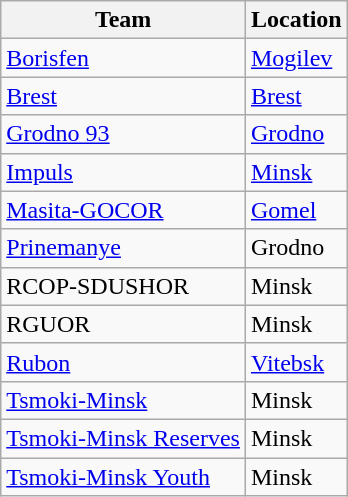<table class="wikitable">
<tr>
<th>Team</th>
<th>Location</th>
</tr>
<tr>
<td><a href='#'>Borisfen</a></td>
<td><a href='#'>Mogilev</a></td>
</tr>
<tr>
<td><a href='#'>Brest</a></td>
<td><a href='#'>Brest</a></td>
</tr>
<tr>
<td><a href='#'>Grodno 93</a></td>
<td><a href='#'>Grodno</a></td>
</tr>
<tr>
<td><a href='#'>Impuls</a></td>
<td><a href='#'>Minsk</a></td>
</tr>
<tr>
<td><a href='#'>Masita-GOCOR</a></td>
<td><a href='#'>Gomel</a></td>
</tr>
<tr>
<td><a href='#'>Prinemanye</a></td>
<td>Grodno</td>
</tr>
<tr>
<td>RCOP-SDUSHOR</td>
<td>Minsk</td>
</tr>
<tr>
<td>RGUOR</td>
<td>Minsk</td>
</tr>
<tr>
<td><a href='#'>Rubon</a></td>
<td><a href='#'>Vitebsk</a></td>
</tr>
<tr>
<td><a href='#'>Tsmoki-Minsk</a></td>
<td>Minsk</td>
</tr>
<tr>
<td><a href='#'>Tsmoki-Minsk Reserves</a></td>
<td>Minsk</td>
</tr>
<tr>
<td><a href='#'>Tsmoki-Minsk Youth</a></td>
<td>Minsk</td>
</tr>
</table>
